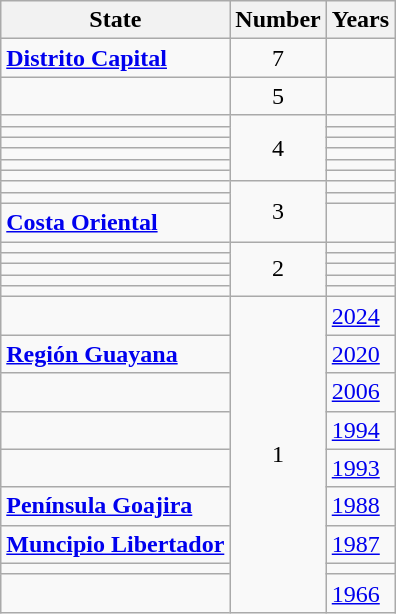<table class="wikitable sortable">
<tr>
<th>State</th>
<th>Number</th>
<th>Years</th>
</tr>
<tr>
<td><strong> <a href='#'>Distrito Capital</a></strong></td>
<td style="text-align:center;">7</td>
<td></td>
</tr>
<tr>
<td><strong></strong></td>
<td style="text-align:center;">5</td>
<td></td>
</tr>
<tr>
<td><strong></strong></td>
<td rowspan="6" style="text-align:center;">4</td>
<td></td>
</tr>
<tr>
<td><strong></strong></td>
<td></td>
</tr>
<tr>
<td><strong></strong></td>
<td></td>
</tr>
<tr>
<td><strong></strong></td>
<td></td>
</tr>
<tr>
<td><strong></strong></td>
<td></td>
</tr>
<tr>
<td><strong></strong></td>
<td></td>
</tr>
<tr>
<td><strong></strong></td>
<td rowspan="3" style="text-align:center;">3</td>
<td></td>
</tr>
<tr>
<td><strong></strong></td>
<td></td>
</tr>
<tr>
<td><strong> <a href='#'>Costa Oriental</a></strong></td>
<td></td>
</tr>
<tr>
<td><strong></strong></td>
<td rowspan="5" style="text-align:center;">2</td>
<td></td>
</tr>
<tr>
<td><strong></strong></td>
<td></td>
</tr>
<tr>
<td><strong></strong></td>
<td></td>
</tr>
<tr>
<td><strong></strong></td>
<td></td>
</tr>
<tr>
<td><strong></strong></td>
<td></td>
</tr>
<tr>
<td><strong></strong></td>
<td rowspan="9" style="text-align:center;">1</td>
<td><a href='#'>2024</a></td>
</tr>
<tr>
<td><strong> <a href='#'>Región Guayana</a></strong></td>
<td><a href='#'>2020</a></td>
</tr>
<tr>
<td><strong></strong></td>
<td><a href='#'>2006</a></td>
</tr>
<tr>
<td><strong></strong></td>
<td><a href='#'>1994</a></td>
</tr>
<tr>
<td><strong></strong></td>
<td><a href='#'>1993</a></td>
</tr>
<tr>
<td><strong> <a href='#'>Península Goajira</a></strong></td>
<td><a href='#'>1988</a></td>
</tr>
<tr>
<td><strong> <a href='#'>Muncipio Libertador</a></strong></td>
<td><a href='#'>1987</a></td>
</tr>
<tr>
<td><strong></strong></td>
<td></td>
</tr>
<tr>
<td><strong></strong></td>
<td><a href='#'>1966</a></td>
</tr>
</table>
